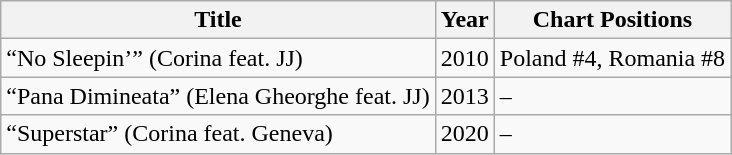<table class="wikitable">
<tr>
<th>Title</th>
<th>Year</th>
<th>Chart Positions</th>
</tr>
<tr>
<td>“No Sleepin’” (Corina feat. JJ)</td>
<td>2010</td>
<td>Poland #4, Romania #8</td>
</tr>
<tr>
<td>“Pana Dimineata” (Elena Gheorghe feat. JJ)</td>
<td>2013</td>
<td>–</td>
</tr>
<tr>
<td>“Superstar” (Corina feat. Geneva)</td>
<td>2020</td>
<td>–</td>
</tr>
</table>
